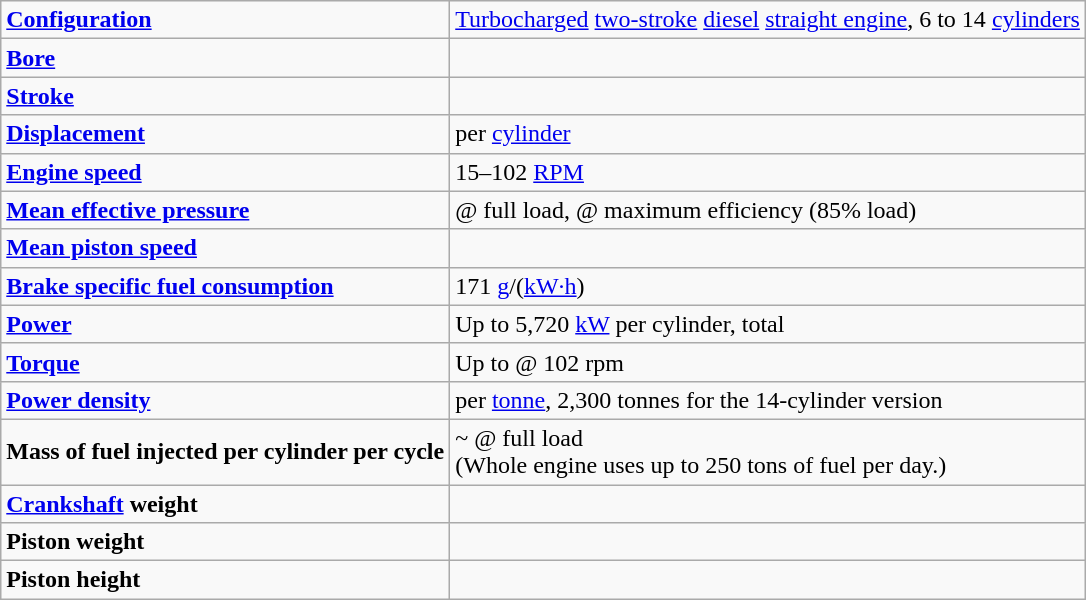<table class="wikitable">
<tr>
<td><a href='#'><strong>Configuration</strong></a></td>
<td><a href='#'>Turbocharged</a> <a href='#'>two-stroke</a> <a href='#'>diesel</a> <a href='#'>straight engine</a>, 6 to 14 <a href='#'>cylinders</a></td>
</tr>
<tr>
<td><a href='#'><strong>Bore</strong></a></td>
<td></td>
</tr>
<tr>
<td><a href='#'><strong>Stroke</strong></a></td>
<td></td>
</tr>
<tr>
<td><a href='#'><strong>Displacement</strong></a></td>
<td> per <a href='#'>cylinder</a></td>
</tr>
<tr>
<td><a href='#'><strong>Engine speed</strong></a></td>
<td>15–102 <a href='#'>RPM</a></td>
</tr>
<tr>
<td><strong><a href='#'>Mean effective pressure</a></strong></td>
<td> @ full load,  @ maximum efficiency (85% load)</td>
</tr>
<tr>
<td><strong><a href='#'>Mean piston speed</a></strong></td>
<td></td>
</tr>
<tr>
<td><strong><a href='#'>Brake specific fuel consumption</a></strong></td>
<td>171 <a href='#'>g</a>/(<a href='#'>kW·h</a>)</td>
</tr>
<tr>
<td><a href='#'><strong>Power</strong></a></td>
<td>Up to 5,720 <a href='#'>kW</a> per cylinder,  total</td>
</tr>
<tr>
<td><strong><a href='#'>Torque</a></strong></td>
<td>Up to  @ 102 rpm</td>
</tr>
<tr>
<td><strong><a href='#'>Power density</a></strong></td>
<td> per <a href='#'>tonne</a>, 2,300 tonnes for the 14-cylinder version</td>
</tr>
<tr>
<td><strong>Mass of fuel injected per cylinder per cycle</strong></td>
<td>~ @ full load<br>(Whole engine uses up to 250 tons of fuel per day.)</td>
</tr>
<tr>
<td><strong><a href='#'>Crankshaft</a> weight</strong></td>
<td></td>
</tr>
<tr>
<td><strong>Piston weight</strong></td>
<td></td>
</tr>
<tr>
<td><strong>Piston height</strong></td>
<td></td>
</tr>
</table>
